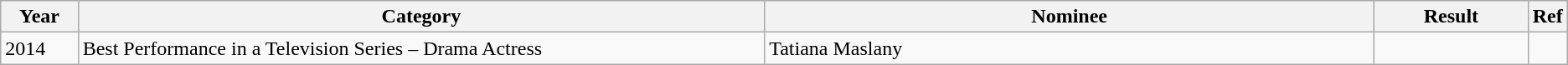<table class="wikitable">
<tr>
<th width=5%>Year</th>
<th width=45%>Category</th>
<th width=40%>Nominee</th>
<th width=10%>Result</th>
<th width=3%>Ref</th>
</tr>
<tr>
<td>2014</td>
<td>Best Performance in a Television Series – Drama Actress</td>
<td>Tatiana Maslany</td>
<td></td>
<td></td>
</tr>
</table>
